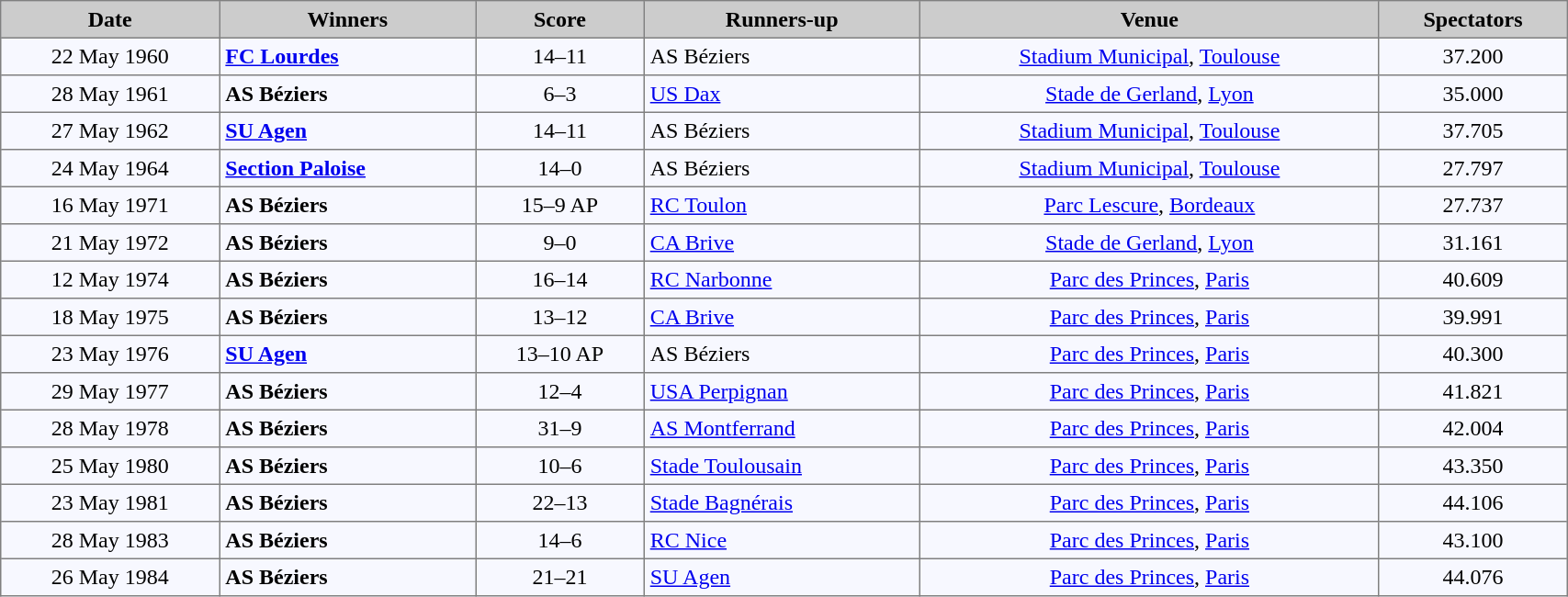<table bgcolor="#f7f8ff" cellpadding="4" width="90%" cellspacing="0" border="1" style="font-size: 100%; border: grey solid 1px; border-collapse: collapse;">
<tr bgcolor="#CCCCCC">
<td align=center><strong>Date</strong></td>
<td align=center><strong>Winners</strong></td>
<td align=center><strong>Score</strong></td>
<td align=center><strong>Runners-up</strong></td>
<td align=center><strong>Venue</strong></td>
<td align=center><strong>Spectators</strong></td>
</tr>
<tr>
<td align=center>22 May 1960</td>
<td><strong><a href='#'>FC Lourdes</a></strong></td>
<td align=center>14–11</td>
<td>AS Béziers</td>
<td align=center><a href='#'>Stadium Municipal</a>, <a href='#'>Toulouse</a></td>
<td align=center>37.200</td>
</tr>
<tr>
<td align=center>28 May 1961</td>
<td><strong>AS Béziers</strong></td>
<td align=center>6–3</td>
<td><a href='#'>US Dax</a></td>
<td align=center><a href='#'>Stade de Gerland</a>, <a href='#'>Lyon</a></td>
<td align=center>35.000</td>
</tr>
<tr>
<td align=center>27 May 1962</td>
<td><strong><a href='#'>SU Agen</a></strong></td>
<td align=center>14–11</td>
<td>AS Béziers</td>
<td align=center><a href='#'>Stadium Municipal</a>, <a href='#'>Toulouse</a></td>
<td align=center>37.705</td>
</tr>
<tr>
<td align=center>24 May 1964</td>
<td><strong><a href='#'>Section Paloise</a></strong></td>
<td align=center>14–0</td>
<td>AS Béziers</td>
<td align=center><a href='#'>Stadium Municipal</a>, <a href='#'>Toulouse</a></td>
<td align=center>27.797</td>
</tr>
<tr>
<td align=center>16 May 1971</td>
<td><strong>AS Béziers</strong></td>
<td align=center>15–9 AP</td>
<td><a href='#'>RC Toulon</a></td>
<td align=center><a href='#'>Parc Lescure</a>, <a href='#'>Bordeaux</a></td>
<td align=center>27.737</td>
</tr>
<tr>
<td align=center>21 May 1972</td>
<td><strong>AS Béziers</strong></td>
<td align=center>9–0</td>
<td><a href='#'>CA Brive</a></td>
<td align=center><a href='#'>Stade de Gerland</a>, <a href='#'>Lyon</a></td>
<td align=center>31.161</td>
</tr>
<tr>
<td align=center>12 May 1974</td>
<td><strong>AS Béziers</strong></td>
<td align=center>16–14</td>
<td><a href='#'>RC Narbonne</a></td>
<td align=center><a href='#'>Parc des Princes</a>, <a href='#'>Paris</a></td>
<td align=center>40.609</td>
</tr>
<tr>
<td align=center>18 May 1975</td>
<td><strong>AS Béziers</strong></td>
<td align=center>13–12</td>
<td><a href='#'>CA Brive</a></td>
<td align=center><a href='#'>Parc des Princes</a>, <a href='#'>Paris</a></td>
<td align=center>39.991</td>
</tr>
<tr>
<td align=center>23 May 1976</td>
<td><strong><a href='#'>SU Agen</a></strong></td>
<td align=center>13–10 AP</td>
<td>AS Béziers</td>
<td align=center><a href='#'>Parc des Princes</a>, <a href='#'>Paris</a></td>
<td align=center>40.300</td>
</tr>
<tr>
<td align=center>29 May 1977</td>
<td><strong>AS Béziers</strong></td>
<td align=center>12–4</td>
<td><a href='#'>USA Perpignan</a></td>
<td align=center><a href='#'>Parc des Princes</a>, <a href='#'>Paris</a></td>
<td align=center>41.821</td>
</tr>
<tr>
<td align=center>28 May 1978</td>
<td><strong>AS Béziers</strong></td>
<td align=center>31–9</td>
<td><a href='#'>AS Montferrand</a></td>
<td align=center><a href='#'>Parc des Princes</a>, <a href='#'>Paris</a></td>
<td align=center>42.004</td>
</tr>
<tr>
<td align=center>25 May 1980</td>
<td><strong>AS Béziers</strong></td>
<td align=center>10–6</td>
<td><a href='#'>Stade Toulousain</a></td>
<td align=center><a href='#'>Parc des Princes</a>, <a href='#'>Paris</a></td>
<td align=center>43.350</td>
</tr>
<tr>
<td align=center>23 May 1981</td>
<td><strong>AS Béziers</strong></td>
<td align=center>22–13</td>
<td><a href='#'>Stade Bagnérais</a></td>
<td align=center><a href='#'>Parc des Princes</a>, <a href='#'>Paris</a></td>
<td align=center>44.106</td>
</tr>
<tr>
<td align=center>28 May 1983</td>
<td><strong>AS Béziers</strong></td>
<td align=center>14–6</td>
<td><a href='#'>RC Nice</a></td>
<td align=center><a href='#'>Parc des Princes</a>, <a href='#'>Paris</a></td>
<td align=center>43.100</td>
</tr>
<tr>
<td align=center>26 May 1984</td>
<td><strong>AS Béziers</strong></td>
<td align=center>21–21</td>
<td><a href='#'>SU Agen</a></td>
<td align=center><a href='#'>Parc des Princes</a>, <a href='#'>Paris</a></td>
<td align=center>44.076</td>
</tr>
</table>
